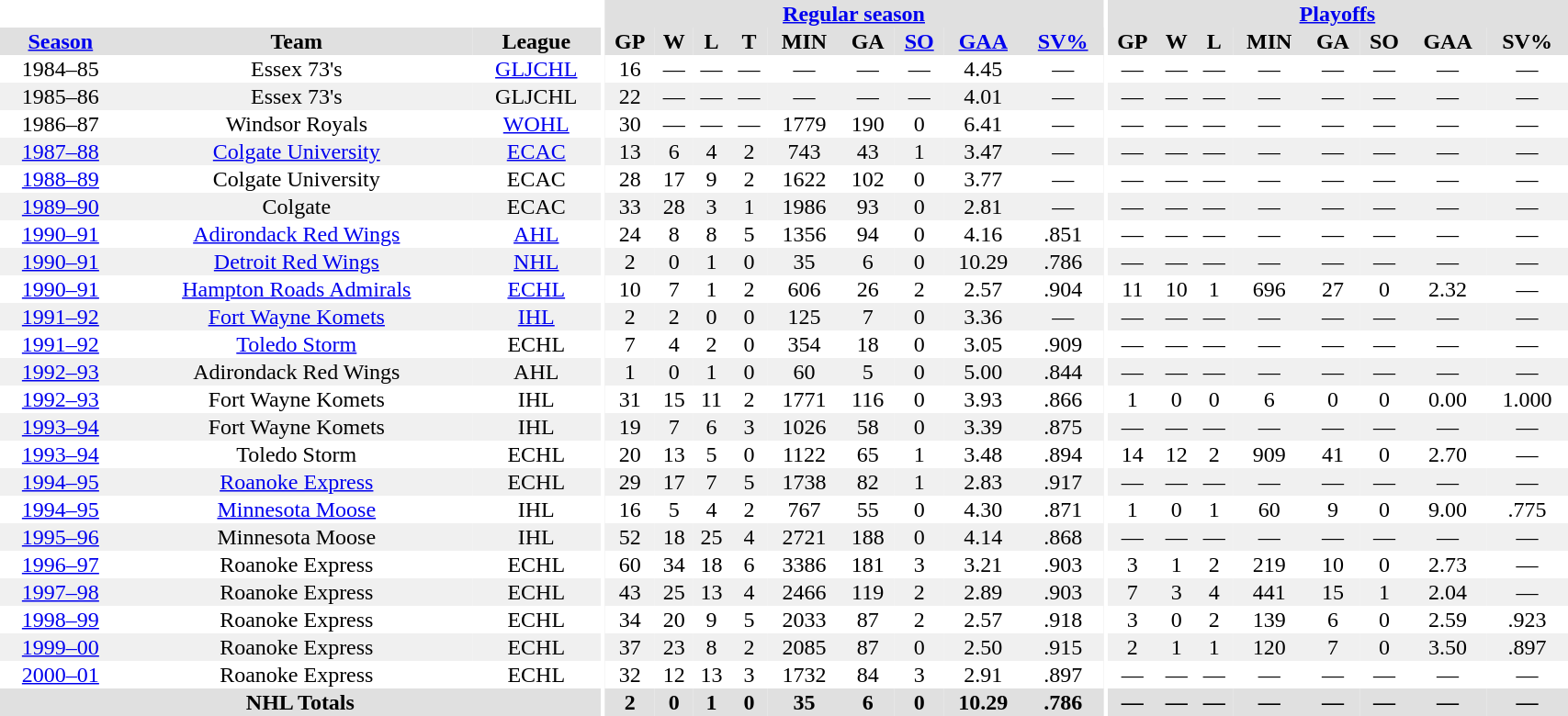<table border="0" cellpadding="1" cellspacing="0" style="width:90%; text-align:center;">
<tr bgcolor="#e0e0e0">
<th colspan="3" bgcolor="#ffffff"></th>
<th rowspan="99" bgcolor="#ffffff"></th>
<th colspan="9" bgcolor="#e0e0e0"><a href='#'>Regular season</a></th>
<th rowspan="99" bgcolor="#ffffff"></th>
<th colspan="8" bgcolor="#e0e0e0"><a href='#'>Playoffs</a></th>
</tr>
<tr bgcolor="#e0e0e0">
<th><a href='#'>Season</a></th>
<th>Team</th>
<th>League</th>
<th>GP</th>
<th>W</th>
<th>L</th>
<th>T</th>
<th>MIN</th>
<th>GA</th>
<th><a href='#'>SO</a></th>
<th><a href='#'>GAA</a></th>
<th><a href='#'>SV%</a></th>
<th>GP</th>
<th>W</th>
<th>L</th>
<th>MIN</th>
<th>GA</th>
<th>SO</th>
<th>GAA</th>
<th>SV%</th>
</tr>
<tr>
<td>1984–85</td>
<td>Essex 73's</td>
<td><a href='#'>GLJCHL</a></td>
<td>16</td>
<td>—</td>
<td>—</td>
<td>—</td>
<td>—</td>
<td>—</td>
<td>—</td>
<td>4.45</td>
<td>—</td>
<td>—</td>
<td>—</td>
<td>—</td>
<td>—</td>
<td>—</td>
<td>—</td>
<td>—</td>
<td>—</td>
</tr>
<tr bgcolor="#f0f0f0">
<td>1985–86</td>
<td>Essex 73's</td>
<td>GLJCHL</td>
<td>22</td>
<td>—</td>
<td>—</td>
<td>—</td>
<td>—</td>
<td>—</td>
<td>—</td>
<td>4.01</td>
<td>—</td>
<td>—</td>
<td>—</td>
<td>—</td>
<td>—</td>
<td>—</td>
<td>—</td>
<td>—</td>
<td>—</td>
</tr>
<tr>
<td>1986–87</td>
<td>Windsor Royals</td>
<td><a href='#'>WOHL</a></td>
<td>30</td>
<td>—</td>
<td>—</td>
<td>—</td>
<td>1779</td>
<td>190</td>
<td>0</td>
<td>6.41</td>
<td>—</td>
<td>—</td>
<td>—</td>
<td>—</td>
<td>—</td>
<td>—</td>
<td>—</td>
<td>—</td>
<td>—</td>
</tr>
<tr bgcolor="#f0f0f0">
<td><a href='#'>1987–88</a></td>
<td><a href='#'>Colgate University</a></td>
<td><a href='#'>ECAC</a></td>
<td>13</td>
<td>6</td>
<td>4</td>
<td>2</td>
<td>743</td>
<td>43</td>
<td>1</td>
<td>3.47</td>
<td>—</td>
<td>—</td>
<td>—</td>
<td>—</td>
<td>—</td>
<td>—</td>
<td>—</td>
<td>—</td>
<td>—</td>
</tr>
<tr>
<td><a href='#'>1988–89</a></td>
<td>Colgate University</td>
<td>ECAC</td>
<td>28</td>
<td>17</td>
<td>9</td>
<td>2</td>
<td>1622</td>
<td>102</td>
<td>0</td>
<td>3.77</td>
<td>—</td>
<td>—</td>
<td>—</td>
<td>—</td>
<td>—</td>
<td>—</td>
<td>—</td>
<td>—</td>
<td>—</td>
</tr>
<tr bgcolor="#f0f0f0">
<td><a href='#'>1989–90</a></td>
<td>Colgate</td>
<td>ECAC</td>
<td>33</td>
<td>28</td>
<td>3</td>
<td>1</td>
<td>1986</td>
<td>93</td>
<td>0</td>
<td>2.81</td>
<td>—</td>
<td>—</td>
<td>—</td>
<td>—</td>
<td>—</td>
<td>—</td>
<td>—</td>
<td>—</td>
<td>—</td>
</tr>
<tr>
<td><a href='#'>1990–91</a></td>
<td><a href='#'>Adirondack Red Wings</a></td>
<td><a href='#'>AHL</a></td>
<td>24</td>
<td>8</td>
<td>8</td>
<td>5</td>
<td>1356</td>
<td>94</td>
<td>0</td>
<td>4.16</td>
<td>.851</td>
<td>—</td>
<td>—</td>
<td>—</td>
<td>—</td>
<td>—</td>
<td>—</td>
<td>—</td>
<td>—</td>
</tr>
<tr bgcolor="#f0f0f0">
<td><a href='#'>1990–91</a></td>
<td><a href='#'>Detroit Red Wings</a></td>
<td><a href='#'>NHL</a></td>
<td>2</td>
<td>0</td>
<td>1</td>
<td>0</td>
<td>35</td>
<td>6</td>
<td>0</td>
<td>10.29</td>
<td>.786</td>
<td>—</td>
<td>—</td>
<td>—</td>
<td>—</td>
<td>—</td>
<td>—</td>
<td>—</td>
<td>—</td>
</tr>
<tr>
<td><a href='#'>1990–91</a></td>
<td><a href='#'>Hampton Roads Admirals</a></td>
<td><a href='#'>ECHL</a></td>
<td>10</td>
<td>7</td>
<td>1</td>
<td>2</td>
<td>606</td>
<td>26</td>
<td>2</td>
<td>2.57</td>
<td>.904</td>
<td>11</td>
<td>10</td>
<td>1</td>
<td>696</td>
<td>27</td>
<td>0</td>
<td>2.32</td>
<td>—</td>
</tr>
<tr bgcolor="#f0f0f0">
<td><a href='#'>1991–92</a></td>
<td><a href='#'>Fort Wayne Komets</a></td>
<td><a href='#'>IHL</a></td>
<td>2</td>
<td>2</td>
<td>0</td>
<td>0</td>
<td>125</td>
<td>7</td>
<td>0</td>
<td>3.36</td>
<td>—</td>
<td>—</td>
<td>—</td>
<td>—</td>
<td>—</td>
<td>—</td>
<td>—</td>
<td>—</td>
<td>—</td>
</tr>
<tr>
<td><a href='#'>1991–92</a></td>
<td><a href='#'>Toledo Storm</a></td>
<td>ECHL</td>
<td>7</td>
<td>4</td>
<td>2</td>
<td>0</td>
<td>354</td>
<td>18</td>
<td>0</td>
<td>3.05</td>
<td>.909</td>
<td>—</td>
<td>—</td>
<td>—</td>
<td>—</td>
<td>—</td>
<td>—</td>
<td>—</td>
<td>—</td>
</tr>
<tr bgcolor="#f0f0f0">
<td><a href='#'>1992–93</a></td>
<td>Adirondack Red Wings</td>
<td>AHL</td>
<td>1</td>
<td>0</td>
<td>1</td>
<td>0</td>
<td>60</td>
<td>5</td>
<td>0</td>
<td>5.00</td>
<td>.844</td>
<td>—</td>
<td>—</td>
<td>—</td>
<td>—</td>
<td>—</td>
<td>—</td>
<td>—</td>
<td>—</td>
</tr>
<tr>
<td><a href='#'>1992–93</a></td>
<td>Fort Wayne Komets</td>
<td>IHL</td>
<td>31</td>
<td>15</td>
<td>11</td>
<td>2</td>
<td>1771</td>
<td>116</td>
<td>0</td>
<td>3.93</td>
<td>.866</td>
<td>1</td>
<td>0</td>
<td>0</td>
<td>6</td>
<td>0</td>
<td>0</td>
<td>0.00</td>
<td>1.000</td>
</tr>
<tr bgcolor="#f0f0f0">
<td><a href='#'>1993–94</a></td>
<td>Fort Wayne Komets</td>
<td>IHL</td>
<td>19</td>
<td>7</td>
<td>6</td>
<td>3</td>
<td>1026</td>
<td>58</td>
<td>0</td>
<td>3.39</td>
<td>.875</td>
<td>—</td>
<td>—</td>
<td>—</td>
<td>—</td>
<td>—</td>
<td>—</td>
<td>—</td>
<td>—</td>
</tr>
<tr>
<td><a href='#'>1993–94</a></td>
<td>Toledo Storm</td>
<td>ECHL</td>
<td>20</td>
<td>13</td>
<td>5</td>
<td>0</td>
<td>1122</td>
<td>65</td>
<td>1</td>
<td>3.48</td>
<td>.894</td>
<td>14</td>
<td>12</td>
<td>2</td>
<td>909</td>
<td>41</td>
<td>0</td>
<td>2.70</td>
<td>—</td>
</tr>
<tr bgcolor="#f0f0f0">
<td><a href='#'>1994–95</a></td>
<td><a href='#'>Roanoke Express</a></td>
<td>ECHL</td>
<td>29</td>
<td>17</td>
<td>7</td>
<td>5</td>
<td>1738</td>
<td>82</td>
<td>1</td>
<td>2.83</td>
<td>.917</td>
<td>—</td>
<td>—</td>
<td>—</td>
<td>—</td>
<td>—</td>
<td>—</td>
<td>—</td>
<td>—</td>
</tr>
<tr>
<td><a href='#'>1994–95</a></td>
<td><a href='#'>Minnesota Moose</a></td>
<td>IHL</td>
<td>16</td>
<td>5</td>
<td>4</td>
<td>2</td>
<td>767</td>
<td>55</td>
<td>0</td>
<td>4.30</td>
<td>.871</td>
<td>1</td>
<td>0</td>
<td>1</td>
<td>60</td>
<td>9</td>
<td>0</td>
<td>9.00</td>
<td>.775</td>
</tr>
<tr bgcolor="#f0f0f0">
<td><a href='#'>1995–96</a></td>
<td>Minnesota Moose</td>
<td>IHL</td>
<td>52</td>
<td>18</td>
<td>25</td>
<td>4</td>
<td>2721</td>
<td>188</td>
<td>0</td>
<td>4.14</td>
<td>.868</td>
<td>—</td>
<td>—</td>
<td>—</td>
<td>—</td>
<td>—</td>
<td>—</td>
<td>—</td>
<td>—</td>
</tr>
<tr>
<td><a href='#'>1996–97</a></td>
<td>Roanoke Express</td>
<td>ECHL</td>
<td>60</td>
<td>34</td>
<td>18</td>
<td>6</td>
<td>3386</td>
<td>181</td>
<td>3</td>
<td>3.21</td>
<td>.903</td>
<td>3</td>
<td>1</td>
<td>2</td>
<td>219</td>
<td>10</td>
<td>0</td>
<td>2.73</td>
<td>—</td>
</tr>
<tr bgcolor="#f0f0f0">
<td><a href='#'>1997–98</a></td>
<td>Roanoke Express</td>
<td>ECHL</td>
<td>43</td>
<td>25</td>
<td>13</td>
<td>4</td>
<td>2466</td>
<td>119</td>
<td>2</td>
<td>2.89</td>
<td>.903</td>
<td>7</td>
<td>3</td>
<td>4</td>
<td>441</td>
<td>15</td>
<td>1</td>
<td>2.04</td>
<td>—</td>
</tr>
<tr>
<td><a href='#'>1998–99</a></td>
<td>Roanoke Express</td>
<td>ECHL</td>
<td>34</td>
<td>20</td>
<td>9</td>
<td>5</td>
<td>2033</td>
<td>87</td>
<td>2</td>
<td>2.57</td>
<td>.918</td>
<td>3</td>
<td>0</td>
<td>2</td>
<td>139</td>
<td>6</td>
<td>0</td>
<td>2.59</td>
<td>.923</td>
</tr>
<tr bgcolor="#f0f0f0">
<td><a href='#'>1999–00</a></td>
<td>Roanoke Express</td>
<td>ECHL</td>
<td>37</td>
<td>23</td>
<td>8</td>
<td>2</td>
<td>2085</td>
<td>87</td>
<td>0</td>
<td>2.50</td>
<td>.915</td>
<td>2</td>
<td>1</td>
<td>1</td>
<td>120</td>
<td>7</td>
<td>0</td>
<td>3.50</td>
<td>.897</td>
</tr>
<tr>
<td><a href='#'>2000–01</a></td>
<td>Roanoke Express</td>
<td>ECHL</td>
<td>32</td>
<td>12</td>
<td>13</td>
<td>3</td>
<td>1732</td>
<td>84</td>
<td>3</td>
<td>2.91</td>
<td>.897</td>
<td>—</td>
<td>—</td>
<td>—</td>
<td>—</td>
<td>—</td>
<td>—</td>
<td>—</td>
<td>—</td>
</tr>
<tr bgcolor="#e0e0e0">
<th colspan=3>NHL Totals</th>
<th>2</th>
<th>0</th>
<th>1</th>
<th>0</th>
<th>35</th>
<th>6</th>
<th>0</th>
<th>10.29</th>
<th>.786</th>
<th>—</th>
<th>—</th>
<th>—</th>
<th>—</th>
<th>—</th>
<th>—</th>
<th>—</th>
<th>—</th>
</tr>
</table>
